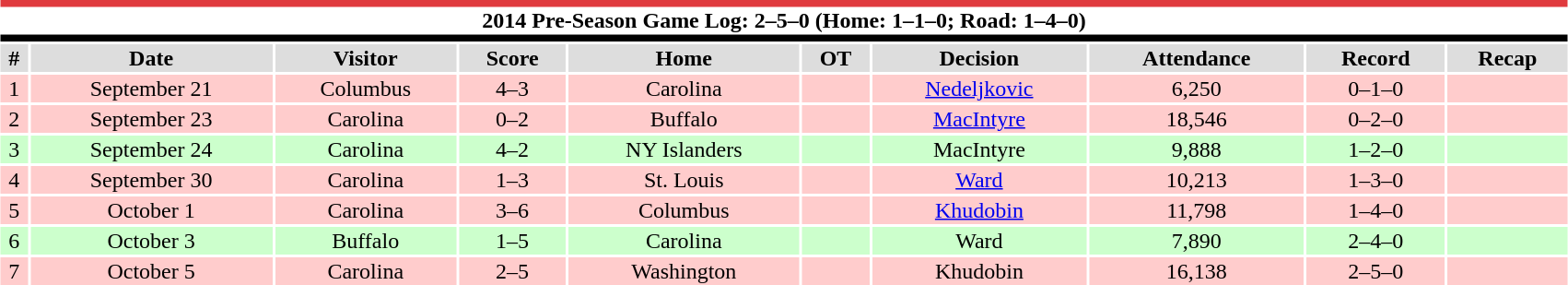<table class="toccolours collapsible collapsed" style="width:90%; clear:both; margin:1.5em auto; text-align:center;">
<tr>
<th colspan=10 style="background:#fff; border-top:#E03A3E 5px solid; border-bottom:#000000 5px solid;">2014 Pre-Season Game Log: 2–5–0 (Home: 1–1–0; Road: 1–4–0)</th>
</tr>
<tr style="text-align:center; background:#ddd;">
<th>#</th>
<th>Date</th>
<th>Visitor</th>
<th>Score</th>
<th>Home</th>
<th>OT</th>
<th>Decision</th>
<th>Attendance</th>
<th>Record</th>
<th>Recap</th>
</tr>
<tr style="text-align:center; background:#fcc;">
<td>1</td>
<td>September 21</td>
<td>Columbus</td>
<td>4–3</td>
<td>Carolina</td>
<td></td>
<td><a href='#'>Nedeljkovic</a></td>
<td>6,250</td>
<td>0–1–0</td>
<td></td>
</tr>
<tr style="text-align:center; background:#fcc;">
<td>2</td>
<td>September 23</td>
<td>Carolina</td>
<td>0–2</td>
<td>Buffalo</td>
<td></td>
<td><a href='#'>MacIntyre</a></td>
<td>18,546</td>
<td>0–2–0</td>
<td></td>
</tr>
<tr style="text-align:center; background:#cfc;">
<td>3</td>
<td>September 24</td>
<td>Carolina</td>
<td>4–2</td>
<td>NY Islanders</td>
<td></td>
<td>MacIntyre</td>
<td>9,888</td>
<td>1–2–0</td>
<td></td>
</tr>
<tr style="text-align:center; background:#fcc;">
<td>4</td>
<td>September 30</td>
<td>Carolina</td>
<td>1–3</td>
<td>St. Louis</td>
<td></td>
<td><a href='#'>Ward</a></td>
<td>10,213</td>
<td>1–3–0</td>
<td></td>
</tr>
<tr style="text-align:center; background:#fcc;">
<td>5</td>
<td>October 1</td>
<td>Carolina</td>
<td>3–6</td>
<td>Columbus</td>
<td></td>
<td><a href='#'>Khudobin</a></td>
<td>11,798</td>
<td>1–4–0</td>
<td></td>
</tr>
<tr style="text-align:center; background:#cfc;">
<td>6</td>
<td>October 3</td>
<td>Buffalo</td>
<td>1–5</td>
<td>Carolina</td>
<td></td>
<td>Ward</td>
<td>7,890</td>
<td>2–4–0</td>
<td></td>
</tr>
<tr style="text-align:center; background:#fcc;">
<td>7</td>
<td>October 5</td>
<td>Carolina</td>
<td>2–5</td>
<td>Washington</td>
<td></td>
<td>Khudobin</td>
<td>16,138</td>
<td>2–5–0</td>
<td></td>
</tr>
</table>
